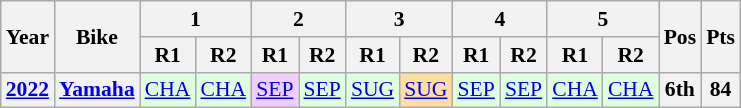<table class="wikitable" style="text-align:center; font-size:90%">
<tr>
<th valign="middle" rowspan=2>Year</th>
<th valign="middle" rowspan=2>Bike</th>
<th colspan=2>1</th>
<th colspan=2>2</th>
<th colspan=2>3</th>
<th colspan=2>4</th>
<th colspan=2>5</th>
<th rowspan=2>Pos</th>
<th rowspan=2>Pts</th>
</tr>
<tr>
<th>R1</th>
<th>R2</th>
<th>R1</th>
<th>R2</th>
<th>R1</th>
<th>R2</th>
<th>R1</th>
<th>R2</th>
<th>R1</th>
<th>R2</th>
</tr>
<tr>
<th><a href='#'>2022</a></th>
<th><a href='#'>Yamaha</a></th>
<td style="background:#dfffdf;"><a href='#'>CHA</a><br></td>
<td style="background:#dfffdf;"><a href='#'>CHA</a><br></td>
<td style="background:#efcfff;"><a href='#'>SEP</a><br></td>
<td style="background:#dfffdf;"><a href='#'>SEP</a><br></td>
<td style="background:#dfffdf;"><a href='#'>SUG</a><br></td>
<td style="background:#ffdf9f;"><a href='#'>SUG</a><br></td>
<td style="background:#dfffdf;"><a href='#'>SEP</a><br></td>
<td style="background:#dfffdf;"><a href='#'>SEP</a><br></td>
<td style="background:#dfffdf;"><a href='#'>CHA</a><br></td>
<td style="background:#dfffdf;"><a href='#'>CHA</a><br></td>
<th style="background:#;">6th</th>
<th style="background:#;">84</th>
</tr>
</table>
